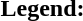<table class="toccolours" style="font-size:100%; white-space:nowrap;">
<tr>
<td><strong>Legend:</strong></td>
<td>      </td>
</tr>
<tr>
<td></td>
</tr>
<tr>
<td></td>
</tr>
</table>
